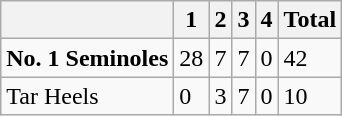<table class="wikitable">
<tr>
<th></th>
<th>1</th>
<th>2</th>
<th>3</th>
<th>4</th>
<th>Total</th>
</tr>
<tr>
<td><strong>No. 1 Seminoles</strong></td>
<td>28</td>
<td>7</td>
<td>7</td>
<td>0</td>
<td>42</td>
</tr>
<tr>
<td>Tar Heels</td>
<td>0</td>
<td>3</td>
<td>7</td>
<td>0</td>
<td>10</td>
</tr>
</table>
